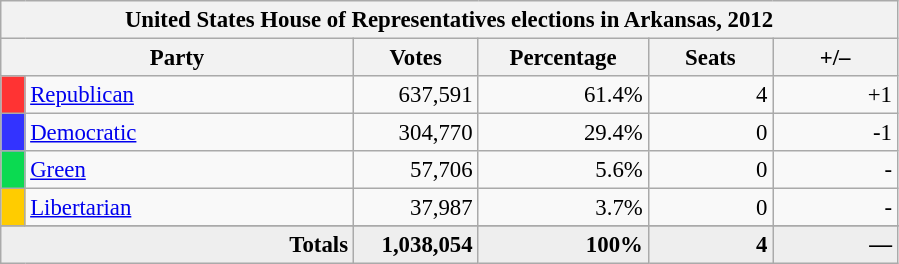<table class="wikitable" style="font-size: 95%;">
<tr>
<th colspan="6">United States House of Representatives elections in Arkansas, 2012</th>
</tr>
<tr>
<th colspan=2 style="width: 15em">Party</th>
<th style="width: 5em">Votes</th>
<th style="width: 7em">Percentage</th>
<th style="width: 5em">Seats</th>
<th style="width: 5em">+/–</th>
</tr>
<tr>
<th style="background-color:#FF3333; width: 3px"></th>
<td style="width: 130px"><a href='#'>Republican</a></td>
<td align="right">637,591</td>
<td align="right">61.4%</td>
<td align="right">4</td>
<td align="right">+1</td>
</tr>
<tr>
<th style="background-color:#3333FF; width: 3px"></th>
<td style="width: 130px"><a href='#'>Democratic</a></td>
<td align="right">304,770</td>
<td align="right">29.4%</td>
<td align="right">0</td>
<td align="right">-1</td>
</tr>
<tr>
<th style="background-color:#0BDA51; width: 3px"></th>
<td style="width: 130px"><a href='#'>Green</a></td>
<td align="right">57,706</td>
<td align="right">5.6%</td>
<td align="right">0</td>
<td align="right">-</td>
</tr>
<tr>
<th style="background-color:#FFCC00; width: 3px"></th>
<td style="width: 130px"><a href='#'>Libertarian</a></td>
<td align="right">37,987</td>
<td align="right">3.7%</td>
<td align="right">0</td>
<td align="right">-</td>
</tr>
<tr>
</tr>
<tr bgcolor="#EEEEEE">
<td colspan="2" align="right"><strong>Totals</strong></td>
<td align="right"><strong>1,038,054</strong></td>
<td align="right"><strong>100%</strong></td>
<td align="right"><strong>4</strong></td>
<td align="right"><strong>—</strong></td>
</tr>
</table>
